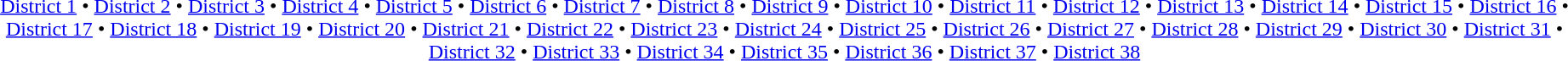<table id=toc class=toc summary=Contents>
<tr>
<td align=center><br><a href='#'>District 1</a> • <a href='#'>District 2</a> • <a href='#'>District 3</a> • <a href='#'>District 4</a> • <a href='#'>District 5</a> • <a href='#'>District 6</a> • <a href='#'>District 7</a> • <a href='#'>District 8</a> • <a href='#'>District 9</a> • <a href='#'>District 10</a> • <a href='#'>District 11</a> • <a href='#'>District 12</a> • <a href='#'>District 13</a> • <a href='#'>District 14</a> • <a href='#'>District 15</a> • <a href='#'>District 16</a> • <a href='#'>District 17</a> • <a href='#'>District 18</a> • <a href='#'>District 19</a> • <a href='#'>District 20</a> • <a href='#'>District 21</a> • <a href='#'>District 22</a> • <a href='#'>District 23</a> • <a href='#'>District 24</a> • <a href='#'>District 25</a> • <a href='#'>District 26</a> • <a href='#'>District 27</a> • <a href='#'>District 28</a> • <a href='#'>District 29</a> • <a href='#'>District 30</a> • <a href='#'>District 31</a> • <a href='#'>District 32</a> • <a href='#'>District 33</a> • <a href='#'>District 34</a> • <a href='#'>District 35</a> • <a href='#'>District 36</a> • <a href='#'>District 37</a> • <a href='#'>District 38</a></td>
</tr>
</table>
